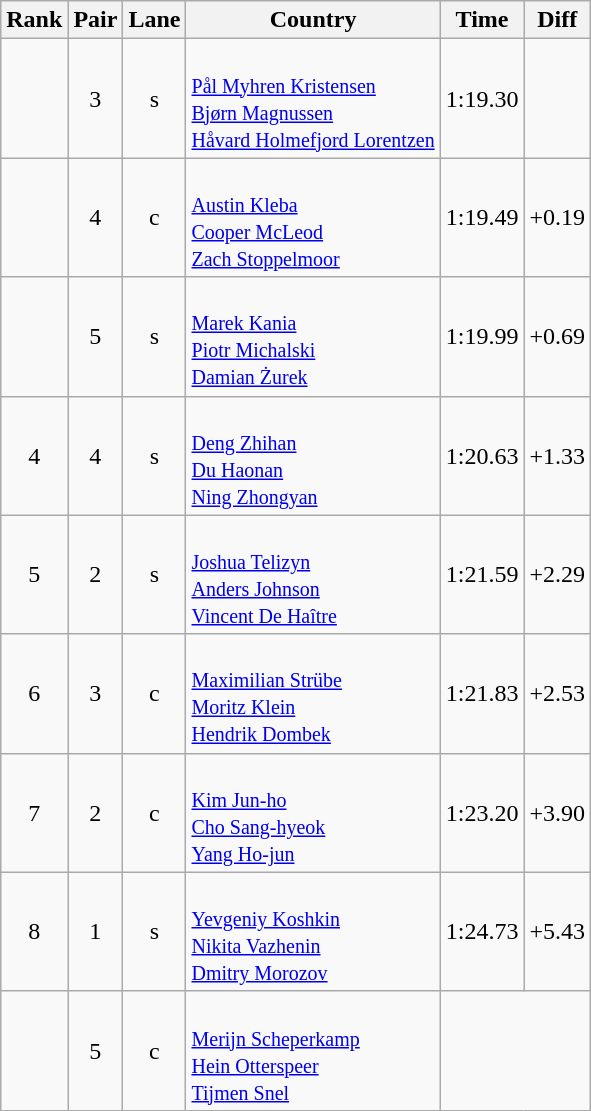<table class="wikitable sortable" style="text-align:center">
<tr>
<th>Rank</th>
<th>Pair</th>
<th>Lane</th>
<th>Country</th>
<th>Time</th>
<th>Diff</th>
</tr>
<tr>
<td></td>
<td>3</td>
<td>s</td>
<td align=left><br><small><a href='#'>Pål Myhren Kristensen</a><br><a href='#'>Bjørn Magnussen</a><br><a href='#'>Håvard Holmefjord Lorentzen</a></small></td>
<td>1:19.30</td>
<td></td>
</tr>
<tr>
<td></td>
<td>4</td>
<td>c</td>
<td align=left><br><small><a href='#'>Austin Kleba</a><br><a href='#'>Cooper McLeod</a><br><a href='#'>Zach Stoppelmoor</a></small></td>
<td>1:19.49</td>
<td>+0.19</td>
</tr>
<tr>
<td></td>
<td>5</td>
<td>s</td>
<td align=left><br><small><a href='#'>Marek Kania</a><br><a href='#'>Piotr Michalski</a><br><a href='#'>Damian Żurek</a></small></td>
<td>1:19.99</td>
<td>+0.69</td>
</tr>
<tr>
<td>4</td>
<td>4</td>
<td>s</td>
<td align=left><br><small><a href='#'>Deng Zhihan</a><br><a href='#'>Du Haonan</a><br><a href='#'>Ning Zhongyan</a></small></td>
<td>1:20.63</td>
<td>+1.33</td>
</tr>
<tr>
<td>5</td>
<td>2</td>
<td>s</td>
<td align=left><br><small><a href='#'>Joshua Telizyn</a><br><a href='#'>Anders Johnson</a><br><a href='#'>Vincent De Haître</a></small></td>
<td>1:21.59</td>
<td>+2.29</td>
</tr>
<tr>
<td>6</td>
<td>3</td>
<td>c</td>
<td align=left><br><small><a href='#'>Maximilian Strübe</a><br><a href='#'>Moritz Klein</a><br><a href='#'>Hendrik Dombek</a></small></td>
<td>1:21.83</td>
<td>+2.53</td>
</tr>
<tr>
<td>7</td>
<td>2</td>
<td>c</td>
<td align=left><br><small><a href='#'>Kim Jun-ho</a><br><a href='#'>Cho Sang-hyeok</a><br><a href='#'>Yang Ho-jun</a></small></td>
<td>1:23.20</td>
<td>+3.90</td>
</tr>
<tr>
<td>8</td>
<td>1</td>
<td>s</td>
<td align=left><br><small><a href='#'>Yevgeniy Koshkin</a><br><a href='#'>Nikita Vazhenin</a><br><a href='#'>Dmitry Morozov</a></small></td>
<td>1:24.73</td>
<td>+5.43</td>
</tr>
<tr>
<td></td>
<td>5</td>
<td>c</td>
<td align=left><br><small><a href='#'>Merijn Scheperkamp</a><br><a href='#'>Hein Otterspeer</a><br><a href='#'>Tijmen Snel</a></small></td>
<td colspan=2></td>
</tr>
</table>
